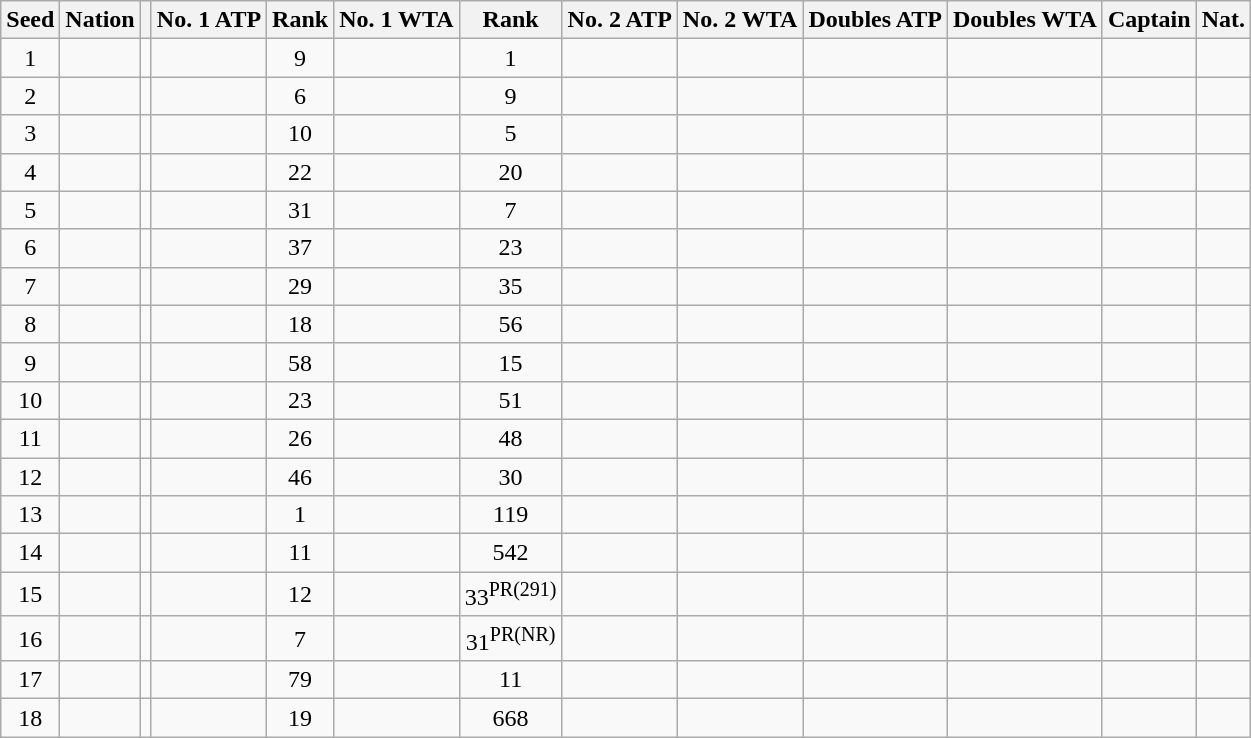<table class="wikitable mw-datatable nowrap sortable">
<tr>
<th>Seed</th>
<th>Nation</th>
<th></th>
<th>No. 1 ATP</th>
<th>Rank</th>
<th>No. 1 WTA</th>
<th>Rank</th>
<th>No. 2 ATP</th>
<th>No. 2 WTA</th>
<th>Doubles ATP</th>
<th>Doubles WTA</th>
<th>Captain</th>
<th>Nat.</th>
</tr>
<tr>
<td style="text-align:center">1</td>
<td></td>
<td></td>
<td></td>
<td style="text-align:center">9</td>
<td></td>
<td style="text-align:center">1</td>
<td></td>
<td></td>
<td></td>
<td></td>
<td></td>
<td style="text-align:center"></td>
</tr>
<tr>
<td style="text-align:center">2</td>
<td></td>
<td></td>
<td></td>
<td style="text-align:center">6</td>
<td></td>
<td style="text-align:center">9</td>
<td></td>
<td></td>
<td></td>
<td></td>
<td></td>
<td style="text-align:center"></td>
</tr>
<tr>
<td style="text-align:center">3</td>
<td></td>
<td></td>
<td></td>
<td style="text-align:center">10</td>
<td></td>
<td style="text-align:center">5</td>
<td></td>
<td></td>
<td></td>
<td></td>
<td></td>
<td style="text-align:center"></td>
</tr>
<tr>
<td style="text-align:center">4</td>
<td></td>
<td></td>
<td></td>
<td style="text-align:center">22</td>
<td></td>
<td style="text-align:center">20</td>
<td></td>
<td></td>
<td></td>
<td></td>
<td></td>
<td style="text-align:center"></td>
</tr>
<tr>
<td style="text-align:center">5</td>
<td></td>
<td></td>
<td></td>
<td style="text-align:center">31</td>
<td></td>
<td style="text-align:center">7</td>
<td></td>
<td></td>
<td></td>
<td></td>
<td></td>
<td style="text-align:center"></td>
</tr>
<tr>
<td style="text-align:center">6</td>
<td></td>
<td></td>
<td></td>
<td style="text-align:center">37</td>
<td></td>
<td style="text-align:center">23</td>
<td></td>
<td></td>
<td></td>
<td></td>
<td></td>
<td style="text-align:center"></td>
</tr>
<tr>
<td style="text-align:center">7</td>
<td></td>
<td></td>
<td></td>
<td style="text-align:center">29</td>
<td></td>
<td style="text-align:center">35</td>
<td></td>
<td></td>
<td></td>
<td></td>
<td></td>
<td style="text-align:center"></td>
</tr>
<tr>
<td style="text-align:center">8</td>
<td></td>
<td></td>
<td></td>
<td style="text-align:center">18</td>
<td></td>
<td style="text-align:center">56</td>
<td></td>
<td></td>
<td></td>
<td></td>
<td></td>
<td style="text-align:center"></td>
</tr>
<tr>
<td style="text-align:center">9</td>
<td></td>
<td></td>
<td></td>
<td style="text-align:center">58</td>
<td></td>
<td style="text-align:center">15</td>
<td></td>
<td></td>
<td></td>
<td></td>
<td></td>
<td style="text-align:center"></td>
</tr>
<tr>
<td style="text-align:center">10</td>
<td></td>
<td></td>
<td></td>
<td style="text-align:center">23</td>
<td></td>
<td style="text-align:center">51</td>
<td></td>
<td></td>
<td></td>
<td></td>
<td></td>
<td style="text-align:center"></td>
</tr>
<tr>
<td style="text-align:center">11</td>
<td></td>
<td></td>
<td></td>
<td style="text-align:center">26</td>
<td></td>
<td style="text-align:center">48</td>
<td></td>
<td></td>
<td></td>
<td></td>
<td></td>
<td style="text-align:center"></td>
</tr>
<tr>
<td style="text-align:center">12</td>
<td></td>
<td></td>
<td></td>
<td style="text-align:center">46</td>
<td></td>
<td style="text-align:center">30</td>
<td></td>
<td></td>
<td></td>
<td></td>
<td></td>
<td style="text-align:center"></td>
</tr>
<tr>
<td style="text-align:center">13</td>
<td></td>
<td></td>
<td></td>
<td style="text-align:center">1</td>
<td></td>
<td style="text-align:center">119</td>
<td></td>
<td></td>
<td></td>
<td></td>
<td></td>
<td style="text-align:center"></td>
</tr>
<tr>
<td style="text-align:center">14</td>
<td></td>
<td></td>
<td></td>
<td style="text-align:center">11</td>
<td></td>
<td style="text-align:center">542</td>
<td></td>
<td></td>
<td></td>
<td></td>
<td></td>
<td style="text-align:center"></td>
</tr>
<tr>
<td style="text-align:center">15</td>
<td></td>
<td></td>
<td></td>
<td style="text-align:center">12</td>
<td></td>
<td style="text-align:center">33<sup>PR(291)</sup></td>
<td></td>
<td></td>
<td></td>
<td></td>
<td></td>
<td style="text-align:center"></td>
</tr>
<tr>
<td style="text-align:center">16</td>
<td></td>
<td></td>
<td></td>
<td style="text-align:center">7</td>
<td></td>
<td style="text-align:center">31<sup>PR(NR)</sup></td>
<td></td>
<td></td>
<td></td>
<td></td>
<td></td>
<td style="text-align:center"></td>
</tr>
<tr>
<td style="text-align:center">17</td>
<td></td>
<td></td>
<td></td>
<td style="text-align:center">79</td>
<td></td>
<td style="text-align:center">11</td>
<td></td>
<td></td>
<td></td>
<td></td>
<td></td>
<td style="text-align:center"></td>
</tr>
<tr>
<td style="text-align:center">18</td>
<td></td>
<td></td>
<td></td>
<td style="text-align:center">19</td>
<td></td>
<td style="text-align:center">668</td>
<td></td>
<td></td>
<td></td>
<td></td>
<td></td>
<td style="text-align:center"></td>
</tr>
</table>
